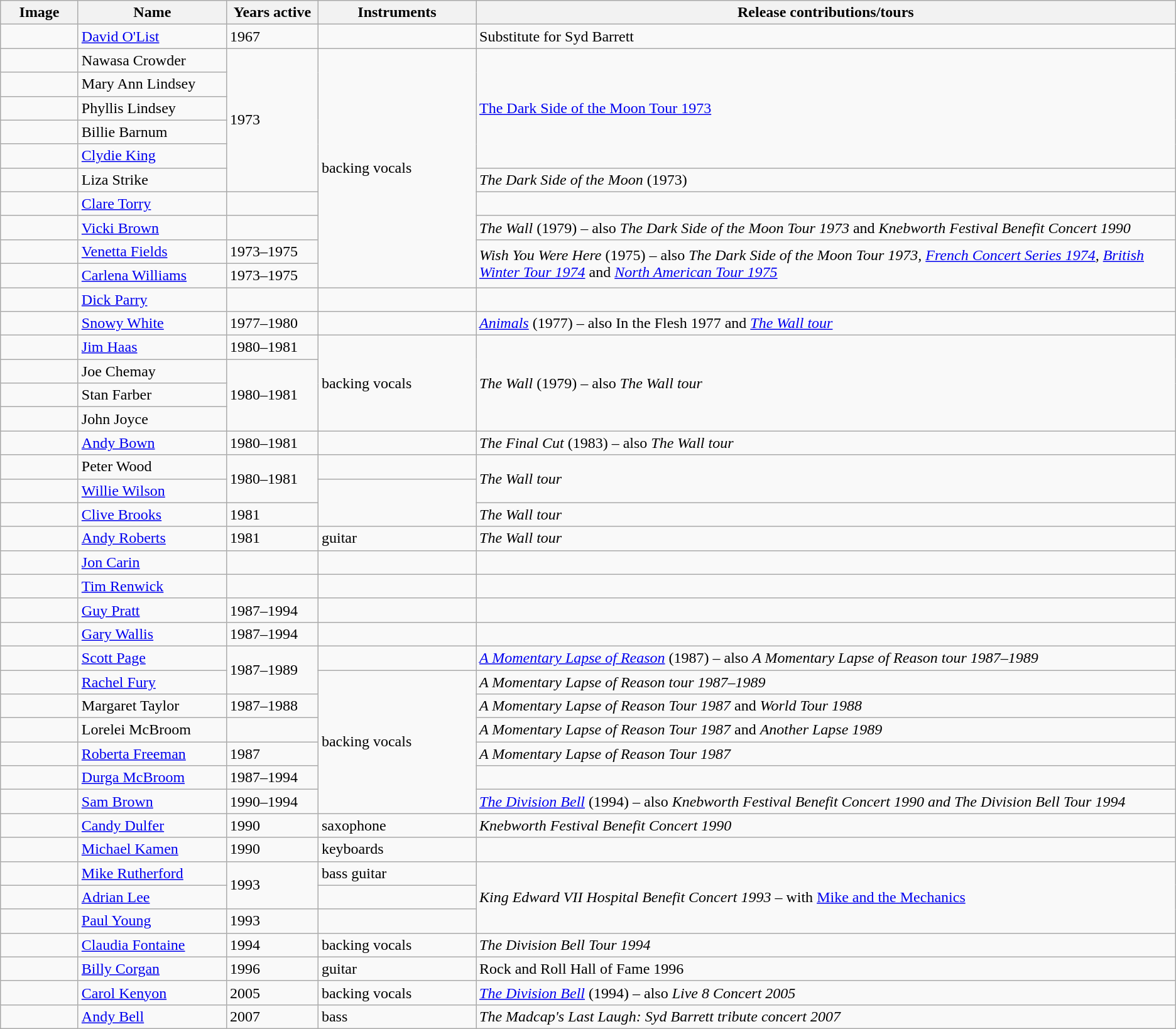<table class="wikitable">
<tr>
<th width="75">Image</th>
<th width="150">Name</th>
<th width="90">Years active</th>
<th width="160">Instruments</th>
<th>Release contributions/tours</th>
</tr>
<tr>
<td></td>
<td><a href='#'>David O'List</a></td>
<td>1967</td>
<td></td>
<td>Substitute for Syd Barrett</td>
</tr>
<tr>
<td></td>
<td>Nawasa Crowder</td>
<td rowspan="6">1973</td>
<td rowspan="10">backing vocals</td>
<td rowspan="5"><a href='#'>The Dark Side of the Moon Tour 1973</a></td>
</tr>
<tr>
<td></td>
<td>Mary Ann Lindsey</td>
</tr>
<tr>
<td></td>
<td>Phyllis Lindsey</td>
</tr>
<tr>
<td></td>
<td>Billie Barnum</td>
</tr>
<tr>
<td></td>
<td><a href='#'>Clydie King</a></td>
</tr>
<tr>
<td></td>
<td>Liza Strike</td>
<td><em>The Dark Side of the Moon</em> (1973)</td>
</tr>
<tr>
<td></td>
<td><a href='#'>Clare Torry</a></td>
<td></td>
<td></td>
</tr>
<tr>
<td></td>
<td><a href='#'>Vicki Brown</a></td>
<td></td>
<td><em>The Wall</em> (1979)  – also <em>The Dark Side of the Moon Tour 1973</em> and <em>Knebworth Festival Benefit Concert 1990</em></td>
</tr>
<tr>
<td></td>
<td><a href='#'>Venetta Fields</a></td>
<td>1973–1975</td>
<td rowspan="2"><em>Wish You Were Here</em> (1975) – also <em>The Dark Side of the Moon Tour 1973, <a href='#'>French Concert Series 1974</a>, <a href='#'>British Winter Tour 1974</a></em> and <em><a href='#'>North American Tour 1975</a></em></td>
</tr>
<tr>
<td></td>
<td><a href='#'>Carlena Williams</a></td>
<td>1973–1975 </td>
</tr>
<tr>
<td></td>
<td><a href='#'>Dick Parry</a></td>
<td></td>
<td></td>
<td></td>
</tr>
<tr>
<td></td>
<td><a href='#'>Snowy White</a></td>
<td>1977–1980</td>
<td></td>
<td><em><a href='#'>Animals</a></em> (1977)  – also In the Flesh 1977 and <a href='#'><em>The Wall tour</em></a> </td>
</tr>
<tr>
<td></td>
<td><a href='#'>Jim Haas</a></td>
<td>1980–1981 </td>
<td rowspan="4">backing vocals</td>
<td rowspan="4"><em>The Wall</em> (1979) – also <em>The Wall tour</em></td>
</tr>
<tr>
<td></td>
<td>Joe Chemay</td>
<td rowspan="3">1980–1981 </td>
</tr>
<tr>
<td></td>
<td>Stan Farber</td>
</tr>
<tr>
<td></td>
<td>John Joyce</td>
</tr>
<tr>
<td></td>
<td><a href='#'>Andy Bown</a></td>
<td>1980–1981 </td>
<td></td>
<td><em>The Final Cut</em> (1983) – also <em>The Wall tour</em></td>
</tr>
<tr>
<td></td>
<td>Peter Wood</td>
<td rowspan="2">1980–1981</td>
<td></td>
<td rowspan="2"><em>The Wall tour</em></td>
</tr>
<tr>
<td></td>
<td><a href='#'>Willie Wilson</a></td>
<td rowspan="2"></td>
</tr>
<tr>
<td></td>
<td><a href='#'>Clive Brooks</a></td>
<td>1981 </td>
<td><em>The Wall tour</em> </td>
</tr>
<tr>
<td></td>
<td><a href='#'>Andy Roberts</a></td>
<td>1981</td>
<td>guitar</td>
<td><em>The Wall tour</em> </td>
</tr>
<tr>
<td></td>
<td><a href='#'>Jon Carin</a></td>
<td></td>
<td></td>
<td></td>
</tr>
<tr>
<td></td>
<td><a href='#'>Tim Renwick</a></td>
<td></td>
<td></td>
<td></td>
</tr>
<tr>
<td></td>
<td><a href='#'>Guy Pratt</a></td>
<td>1987–1994 </td>
<td></td>
<td></td>
</tr>
<tr>
<td></td>
<td><a href='#'>Gary Wallis</a></td>
<td>1987–1994</td>
<td></td>
<td></td>
</tr>
<tr>
<td></td>
<td><a href='#'>Scott Page</a></td>
<td rowspan="2">1987–1989</td>
<td></td>
<td><em><a href='#'>A Momentary Lapse of Reason</a></em> (1987) – also <em>A Momentary Lapse of Reason tour 1987–1989</em></td>
</tr>
<tr>
<td></td>
<td><a href='#'>Rachel Fury</a></td>
<td rowspan="6">backing vocals</td>
<td><em>A Momentary Lapse of Reason tour 1987–1989</em></td>
</tr>
<tr>
<td></td>
<td>Margaret Taylor</td>
<td>1987–1988</td>
<td><em>A Momentary Lapse of Reason Tour 1987</em> and <em>World Tour 1988</em></td>
</tr>
<tr>
<td></td>
<td>Lorelei McBroom</td>
<td></td>
<td><em>A Momentary Lapse of Reason Tour 1987</em> and <em>Another Lapse 1989</em></td>
</tr>
<tr>
<td></td>
<td><a href='#'>Roberta Freeman</a></td>
<td>1987</td>
<td><em>A Momentary Lapse of Reason Tour 1987</em></td>
</tr>
<tr>
<td></td>
<td><a href='#'>Durga McBroom</a></td>
<td>1987–1994 </td>
<td></td>
</tr>
<tr>
<td></td>
<td><a href='#'>Sam Brown</a></td>
<td>1990–1994</td>
<td><em><a href='#'>The Division Bell</a></em> (1994) – also <em>Knebworth Festival Benefit Concert 1990 and The Division Bell Tour 1994</em></td>
</tr>
<tr>
<td></td>
<td><a href='#'>Candy Dulfer</a></td>
<td>1990</td>
<td>saxophone</td>
<td><em>Knebworth Festival Benefit Concert 1990</em></td>
</tr>
<tr>
<td></td>
<td><a href='#'>Michael Kamen</a></td>
<td>1990 </td>
<td>keyboards</td>
<td></td>
</tr>
<tr>
<td></td>
<td><a href='#'>Mike Rutherford</a></td>
<td rowspan="2">1993</td>
<td>bass guitar</td>
<td rowspan="3"><em>King Edward VII Hospital Benefit Concert 1993</em> – with <a href='#'>Mike and the Mechanics</a></td>
</tr>
<tr>
<td></td>
<td><a href='#'>Adrian Lee</a></td>
<td></td>
</tr>
<tr>
<td></td>
<td><a href='#'>Paul Young</a></td>
<td>1993 </td>
<td></td>
</tr>
<tr>
<td></td>
<td><a href='#'>Claudia Fontaine</a></td>
<td>1994 </td>
<td>backing vocals</td>
<td><em>The Division Bell Tour 1994</em></td>
</tr>
<tr>
<td></td>
<td><a href='#'>Billy Corgan</a></td>
<td>1996</td>
<td>guitar</td>
<td>Rock and Roll Hall of Fame 1996</td>
</tr>
<tr>
<td></td>
<td><a href='#'>Carol Kenyon</a></td>
<td>2005 </td>
<td>backing vocals</td>
<td><em><a href='#'>The Division Bell</a></em> (1994) – also <em>Live 8 Concert 2005</em></td>
</tr>
<tr>
<td></td>
<td><a href='#'>Andy Bell</a></td>
<td>2007</td>
<td>bass</td>
<td><em>The Madcap's Last Laugh: Syd Barrett tribute concert 2007</em></td>
</tr>
</table>
